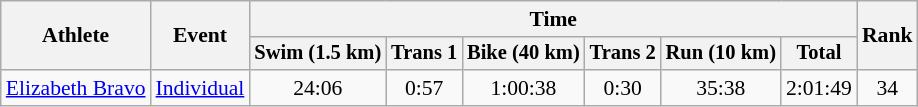<table class=wikitable style="font-size:90%;text-align:center">
<tr>
<th rowspan=2>Athlete</th>
<th rowspan=2>Event</th>
<th colspan=6>Time</th>
<th rowspan=2>Rank</th>
</tr>
<tr style="font-size:95%">
<th>Swim (1.5 km)</th>
<th>Trans 1</th>
<th>Bike (40 km)</th>
<th>Trans 2</th>
<th>Run (10 km)</th>
<th>Total</th>
</tr>
<tr>
<td align=left><a href='#'>Elizabeth Bravo</a></td>
<td align=left><a href='#'>Individual</a></td>
<td>24:06</td>
<td>0:57</td>
<td>1:00:38</td>
<td>0:30</td>
<td>35:38</td>
<td>2:01:49</td>
<td>34</td>
</tr>
</table>
